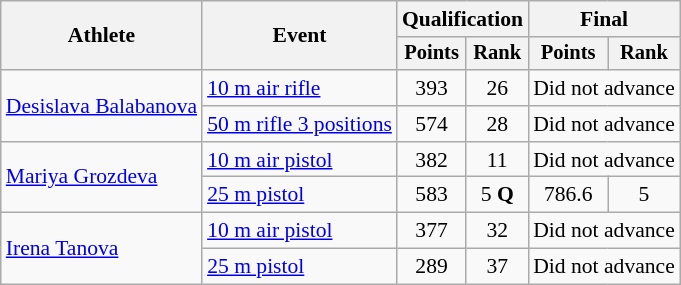<table class="wikitable" style="font-size:90%">
<tr>
<th rowspan="2">Athlete</th>
<th rowspan="2">Event</th>
<th colspan=2>Qualification</th>
<th colspan=2>Final</th>
</tr>
<tr style="font-size:95%">
<th>Points</th>
<th>Rank</th>
<th>Points</th>
<th>Rank</th>
</tr>
<tr align=center>
<td align=left rowspan=2><a href='#'>Desislava Balabanova</a></td>
<td align=left><a href='#'>10 m air rifle</a></td>
<td>393</td>
<td>26</td>
<td colspan=2>Did not advance</td>
</tr>
<tr align=center>
<td align=left><a href='#'>50 m rifle 3 positions</a></td>
<td>574</td>
<td>28</td>
<td colspan=2>Did not advance</td>
</tr>
<tr align=center>
<td align=left rowspan=2><a href='#'>Mariya Grozdeva</a></td>
<td align=left><a href='#'>10 m air pistol</a></td>
<td>382</td>
<td>11</td>
<td colspan=2>Did not advance</td>
</tr>
<tr align=center>
<td align=left><a href='#'>25 m pistol</a></td>
<td>583</td>
<td>5 <strong>Q</strong></td>
<td>786.6</td>
<td>5</td>
</tr>
<tr align=center>
<td align=left rowspan=2><a href='#'>Irena Tanova</a></td>
<td align=left><a href='#'>10 m air pistol</a></td>
<td>377</td>
<td>32</td>
<td colspan=2>Did not advance</td>
</tr>
<tr align=center>
<td align=left><a href='#'>25 m pistol</a></td>
<td>289</td>
<td>37</td>
<td colspan=2>Did not advance</td>
</tr>
</table>
